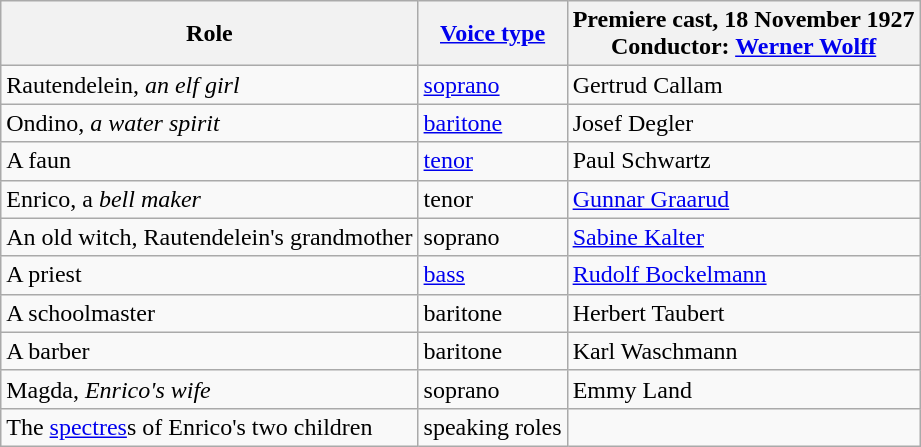<table class="wikitable">
<tr>
<th>Role</th>
<th><a href='#'>Voice type</a></th>
<th>Premiere cast, 18 November 1927<br>Conductor: <a href='#'>Werner Wolff</a></th>
</tr>
<tr>
<td>Rautendelein, <em>an elf girl</em></td>
<td><a href='#'>soprano</a></td>
<td>Gertrud Callam</td>
</tr>
<tr>
<td>Ondino, <em>a water spirit</em></td>
<td><a href='#'>baritone</a></td>
<td>Josef Degler</td>
</tr>
<tr>
<td>A faun</td>
<td><a href='#'>tenor</a></td>
<td>Paul Schwartz</td>
</tr>
<tr>
<td>Enrico, a <em>bell maker</em></td>
<td>tenor</td>
<td><a href='#'>Gunnar Graarud</a></td>
</tr>
<tr>
<td>An old witch, Rautendelein's grandmother</td>
<td>soprano</td>
<td><a href='#'>Sabine Kalter</a></td>
</tr>
<tr>
<td>A priest</td>
<td><a href='#'>bass</a></td>
<td><a href='#'>Rudolf Bockelmann</a></td>
</tr>
<tr>
<td>A schoolmaster</td>
<td>baritone</td>
<td>Herbert Taubert</td>
</tr>
<tr>
<td>A barber</td>
<td>baritone</td>
<td>Karl Waschmann</td>
</tr>
<tr>
<td>Magda, <em>Enrico's wife</em></td>
<td>soprano</td>
<td>Emmy Land</td>
</tr>
<tr>
<td>The <a href='#'>spectres</a>s of Enrico's two children</td>
<td>speaking roles</td>
<td></td>
</tr>
</table>
